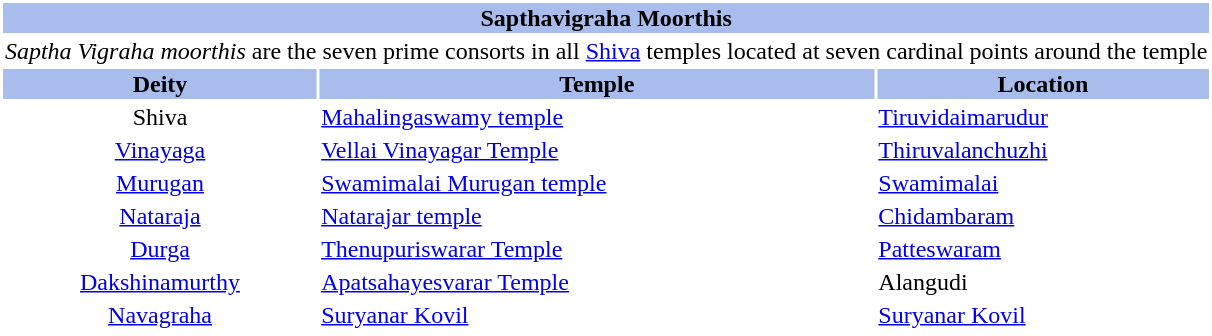<table class="toccolours" style="clear:right; float:right; background:#ffffff; margin: 0 0 0.5em 1em; width:220">
<tr>
<th style="background:#A8BDEC;text-align:center;" colspan="3">  <strong>Sapthavigraha Moorthis</strong>  </th>
</tr>
<tr>
<td style="text-align:center;" colspan="3"><em>Saptha Vigraha moorthis</em> are the seven prime consorts in all <a href='#'>Shiva</a> temples located at seven cardinal points around the temple</td>
</tr>
<tr>
<td style="text-align:center;background:#A8BDEC"><strong>Deity</strong></td>
<td style="text-align:center;background:#A8BDEC"><strong>Temple</strong></td>
<td style="text-align:center;background:#A8BDEC"><strong>Location</strong></td>
</tr>
<tr>
<td style="text-align:center;">Shiva</td>
<td><a href='#'>Mahalingaswamy temple</a></td>
<td><a href='#'>Tiruvidaimarudur</a></td>
</tr>
<tr>
<td style="text-align:center;"><a href='#'>Vinayaga</a></td>
<td><a href='#'>Vellai Vinayagar Temple</a></td>
<td><a href='#'>Thiruvalanchuzhi</a></td>
</tr>
<tr>
<td style="text-align:center;"><a href='#'>Murugan</a></td>
<td><a href='#'>Swamimalai Murugan temple</a></td>
<td><a href='#'>Swamimalai</a></td>
</tr>
<tr>
<td style="text-align:center;"><a href='#'>Nataraja</a></td>
<td><a href='#'>Natarajar temple</a></td>
<td><a href='#'>Chidambaram</a></td>
</tr>
<tr>
<td style="text-align:center;"><a href='#'>Durga</a></td>
<td><a href='#'>Thenupuriswarar Temple</a></td>
<td><a href='#'>Patteswaram</a></td>
</tr>
<tr>
<td style="text-align:center;"><a href='#'>Dakshinamurthy</a></td>
<td><a href='#'>Apatsahayesvarar Temple</a></td>
<td>Alangudi</td>
</tr>
<tr>
<td style="text-align:center;"><a href='#'>Navagraha</a></td>
<td><a href='#'>Suryanar Kovil</a></td>
<td><a href='#'>Suryanar Kovil</a></td>
</tr>
<tr>
</tr>
</table>
